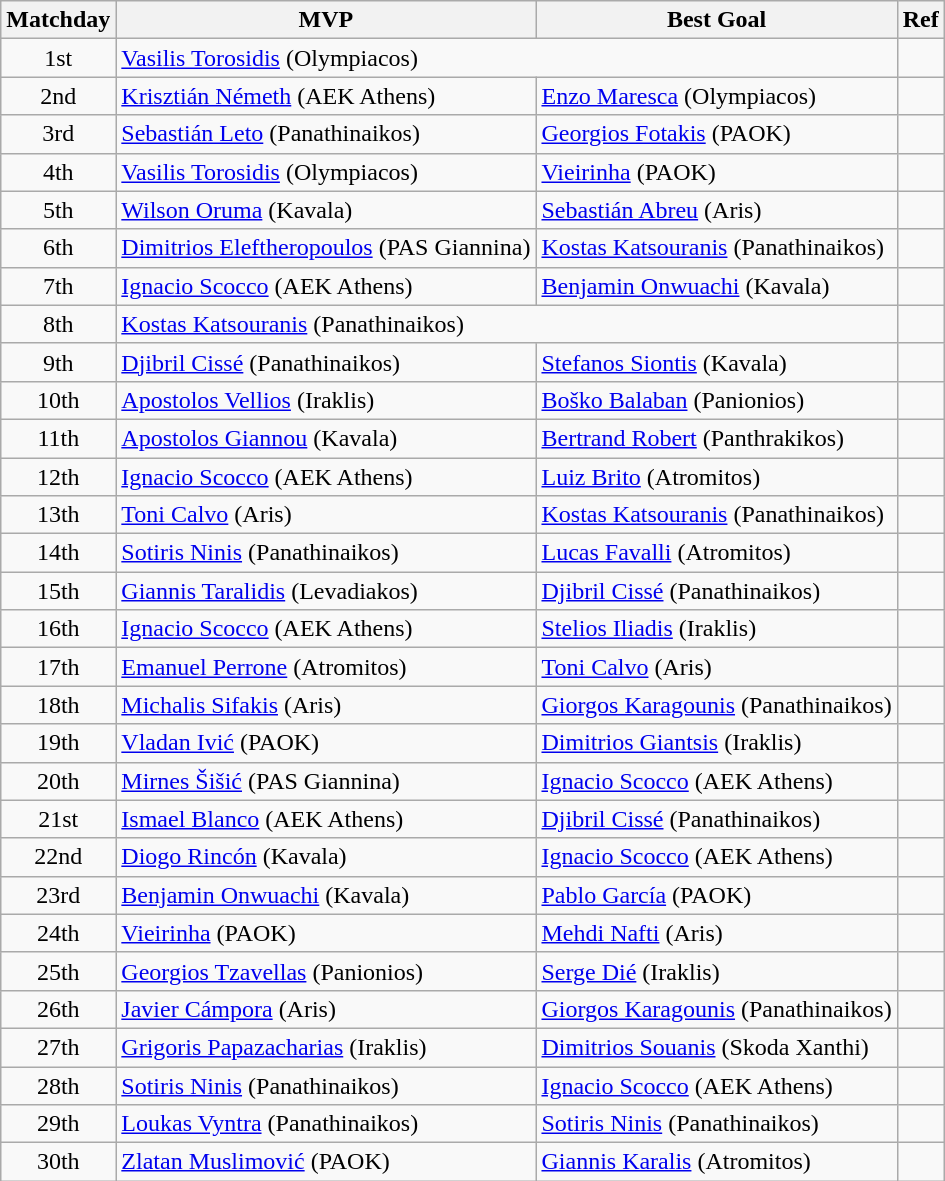<table class="wikitable">
<tr>
<th>Matchday</th>
<th>MVP</th>
<th>Best Goal</th>
<th>Ref</th>
</tr>
<tr>
<td align="center">1st</td>
<td colspan=2> <a href='#'>Vasilis Torosidis</a> (Olympiacos)</td>
<td align="center"></td>
</tr>
<tr>
<td align="center">2nd</td>
<td> <a href='#'>Krisztián Németh</a> (AEK Athens)</td>
<td> <a href='#'>Enzo Maresca</a> (Olympiacos)</td>
<td align="center"></td>
</tr>
<tr>
<td align="center">3rd</td>
<td> <a href='#'>Sebastián Leto</a> (Panathinaikos)</td>
<td> <a href='#'>Georgios Fotakis</a> (PAOK)</td>
<td align="center"></td>
</tr>
<tr>
<td align="center">4th</td>
<td> <a href='#'>Vasilis Torosidis</a> (Olympiacos)</td>
<td> <a href='#'>Vieirinha</a> (PAOK)</td>
<td align="center"></td>
</tr>
<tr>
<td align="center">5th</td>
<td> <a href='#'>Wilson Oruma</a> (Kavala)</td>
<td> <a href='#'>Sebastián Abreu</a> (Aris)</td>
<td align="center"></td>
</tr>
<tr>
<td align="center">6th</td>
<td> <a href='#'>Dimitrios Eleftheropoulos</a> (PAS Giannina)</td>
<td> <a href='#'>Kostas Katsouranis</a> (Panathinaikos)</td>
<td align="center"></td>
</tr>
<tr>
<td align="center">7th</td>
<td> <a href='#'>Ignacio Scocco</a> (AEK Athens)</td>
<td> <a href='#'>Benjamin Onwuachi</a> (Kavala)</td>
<td align="center"></td>
</tr>
<tr>
<td align="center">8th</td>
<td colspan=2> <a href='#'>Kostas Katsouranis</a> (Panathinaikos)</td>
<td align="center"></td>
</tr>
<tr>
<td align="center">9th</td>
<td> <a href='#'>Djibril Cissé</a> (Panathinaikos)</td>
<td> <a href='#'>Stefanos Siontis</a> (Kavala)</td>
<td align="center"></td>
</tr>
<tr>
<td align="center">10th</td>
<td> <a href='#'>Apostolos Vellios</a> (Iraklis)</td>
<td> <a href='#'>Boško Balaban</a> (Panionios)</td>
<td align="center"></td>
</tr>
<tr>
<td align="center">11th</td>
<td> <a href='#'>Apostolos Giannou</a> (Kavala)</td>
<td> <a href='#'>Bertrand Robert</a> (Panthrakikos)</td>
<td align="center"></td>
</tr>
<tr>
<td align="center">12th</td>
<td> <a href='#'>Ignacio Scocco</a> (AEK Athens)</td>
<td> <a href='#'>Luiz Brito</a> (Atromitos)</td>
<td align="center"></td>
</tr>
<tr>
<td align="center">13th</td>
<td> <a href='#'>Toni Calvo</a> (Aris)</td>
<td> <a href='#'>Kostas Katsouranis</a> (Panathinaikos)</td>
<td align="center"></td>
</tr>
<tr>
<td align="center">14th</td>
<td> <a href='#'>Sotiris Ninis</a> (Panathinaikos)</td>
<td> <a href='#'>Lucas Favalli</a> (Atromitos)</td>
<td align="center"></td>
</tr>
<tr>
<td align="center">15th</td>
<td> <a href='#'>Giannis Taralidis</a> (Levadiakos)</td>
<td> <a href='#'>Djibril Cissé</a> (Panathinaikos)</td>
<td align="center"></td>
</tr>
<tr>
<td align="center">16th</td>
<td> <a href='#'>Ignacio Scocco</a> (AEK Athens)</td>
<td> <a href='#'>Stelios Iliadis</a> (Iraklis)</td>
<td align="center"></td>
</tr>
<tr>
<td align="center">17th</td>
<td> <a href='#'>Emanuel Perrone</a> (Atromitos)</td>
<td> <a href='#'>Toni Calvo</a> (Aris)</td>
<td align="center"></td>
</tr>
<tr>
<td align="center">18th</td>
<td> <a href='#'>Michalis Sifakis</a> (Aris)</td>
<td> <a href='#'>Giorgos Karagounis</a> (Panathinaikos)</td>
<td align="center"></td>
</tr>
<tr>
<td align="center">19th</td>
<td> <a href='#'>Vladan Ivić</a> (PAOK)</td>
<td> <a href='#'>Dimitrios Giantsis</a> (Iraklis)</td>
<td align="center"></td>
</tr>
<tr>
<td align="center">20th</td>
<td> <a href='#'>Mirnes Šišić</a> (PAS Giannina)</td>
<td> <a href='#'>Ignacio Scocco</a> (AEK Athens)</td>
<td align="center"></td>
</tr>
<tr>
<td align="center">21st</td>
<td> <a href='#'>Ismael Blanco</a> (AEK Athens)</td>
<td> <a href='#'>Djibril Cissé</a> (Panathinaikos)</td>
<td align="center"></td>
</tr>
<tr>
<td align="center">22nd</td>
<td> <a href='#'>Diogo Rincón</a> (Kavala)</td>
<td> <a href='#'>Ignacio Scocco</a> (AEK Athens)</td>
<td align="center"></td>
</tr>
<tr>
<td align="center">23rd</td>
<td> <a href='#'>Benjamin Onwuachi</a> (Kavala)</td>
<td> <a href='#'>Pablo García</a> (PAOK)</td>
<td align="center"></td>
</tr>
<tr>
<td align="center">24th</td>
<td> <a href='#'>Vieirinha</a> (PAOK)</td>
<td> <a href='#'>Mehdi Nafti</a> (Aris)</td>
<td align="center"></td>
</tr>
<tr>
<td align="center">25th</td>
<td> <a href='#'>Georgios Tzavellas</a> (Panionios)</td>
<td> <a href='#'>Serge Dié</a> (Iraklis)</td>
<td align="center"></td>
</tr>
<tr>
<td align="center">26th</td>
<td> <a href='#'>Javier Cámpora</a> (Aris)</td>
<td> <a href='#'>Giorgos Karagounis</a> (Panathinaikos)</td>
<td align="center"></td>
</tr>
<tr>
<td align="center">27th</td>
<td> <a href='#'>Grigoris Papazacharias</a> (Iraklis)</td>
<td> <a href='#'>Dimitrios Souanis</a> (Skoda Xanthi)</td>
<td align="center"></td>
</tr>
<tr>
<td align="center">28th</td>
<td> <a href='#'>Sotiris Ninis</a> (Panathinaikos)</td>
<td> <a href='#'>Ignacio Scocco</a> (AEK Athens)</td>
<td align="center"></td>
</tr>
<tr>
<td align="center">29th</td>
<td> <a href='#'>Loukas Vyntra</a> (Panathinaikos)</td>
<td> <a href='#'>Sotiris Ninis</a> (Panathinaikos)</td>
<td align="center"></td>
</tr>
<tr>
<td align="center">30th</td>
<td> <a href='#'>Zlatan Muslimović</a> (PAOK)</td>
<td> <a href='#'>Giannis Karalis</a> (Atromitos)</td>
<td align="center"></td>
</tr>
</table>
